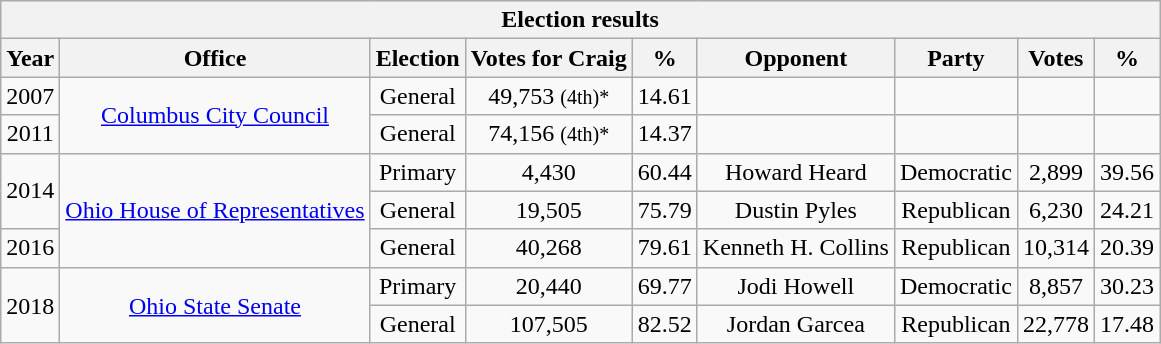<table class="wikitable" style="text-align: center;">
<tr>
<th colspan=12>Election results</th>
</tr>
<tr>
<th>Year</th>
<th>Office</th>
<th>Election</th>
<th>Votes for Craig</th>
<th>%</th>
<th>Opponent</th>
<th>Party</th>
<th>Votes</th>
<th>%</th>
</tr>
<tr>
<td>2007</td>
<td rowspan="2"><a href='#'>Columbus City Council</a></td>
<td>General</td>
<td>49,753 <small>(4th)*</small></td>
<td>14.61</td>
<td></td>
<td></td>
<td></td>
<td></td>
</tr>
<tr>
<td>2011</td>
<td>General</td>
<td>74,156 <small>(4th)*</small></td>
<td>14.37</td>
<td></td>
<td></td>
<td></td>
<td></td>
</tr>
<tr>
<td rowspan="2">2014</td>
<td rowspan="3"><a href='#'>Ohio House of Representatives</a></td>
<td>Primary</td>
<td>4,430</td>
<td>60.44</td>
<td>Howard Heard</td>
<td>Democratic</td>
<td>2,899</td>
<td>39.56</td>
</tr>
<tr>
<td>General</td>
<td>19,505</td>
<td>75.79</td>
<td>Dustin Pyles</td>
<td>Republican</td>
<td>6,230</td>
<td>24.21</td>
</tr>
<tr>
<td>2016</td>
<td>General</td>
<td>40,268</td>
<td>79.61</td>
<td>Kenneth H. Collins</td>
<td>Republican</td>
<td>10,314</td>
<td>20.39</td>
</tr>
<tr>
<td rowspan="2">2018</td>
<td rowspan="2"><a href='#'>Ohio State Senate</a></td>
<td>Primary</td>
<td>20,440</td>
<td>69.77</td>
<td>Jodi Howell</td>
<td>Democratic</td>
<td>8,857</td>
<td>30.23</td>
</tr>
<tr>
<td>General</td>
<td>107,505</td>
<td>82.52</td>
<td>Jordan Garcea</td>
<td>Republican</td>
<td>22,778</td>
<td>17.48</td>
</tr>
</table>
